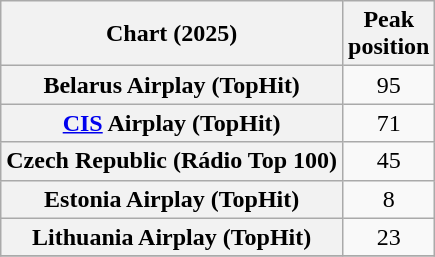<table class="wikitable sortable plainrowheaders" style="text-align:center">
<tr>
<th scope="col">Chart (2025)</th>
<th scope="col">Peak<br>position</th>
</tr>
<tr>
<th scope="row">Belarus Airplay (TopHit)</th>
<td>95</td>
</tr>
<tr>
<th scope="row"><a href='#'>CIS</a> Airplay (TopHit)</th>
<td>71</td>
</tr>
<tr>
<th scope="row">Czech Republic (Rádio Top 100)</th>
<td>45</td>
</tr>
<tr>
<th scope="row">Estonia Airplay (TopHit)</th>
<td>8</td>
</tr>
<tr>
<th scope="row">Lithuania Airplay (TopHit)</th>
<td>23</td>
</tr>
<tr>
</tr>
</table>
